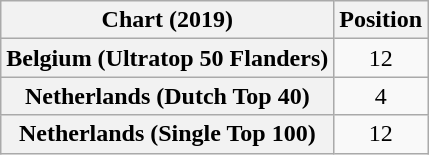<table class="wikitable plainrowheaders sortable" style="text-align:center">
<tr>
<th>Chart (2019)</th>
<th>Position</th>
</tr>
<tr>
<th scope="row">Belgium (Ultratop 50 Flanders)</th>
<td>12</td>
</tr>
<tr>
<th scope="row">Netherlands (Dutch Top 40)</th>
<td>4</td>
</tr>
<tr>
<th scope="row">Netherlands (Single Top 100)</th>
<td>12</td>
</tr>
</table>
